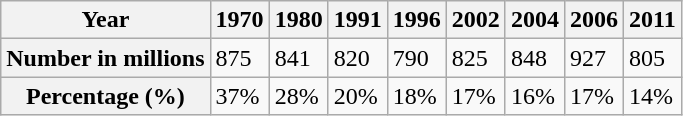<table class="wikitable">
<tr>
<th>Year</th>
<th>1970</th>
<th>1980</th>
<th>1991</th>
<th>1996</th>
<th>2002</th>
<th>2004</th>
<th>2006</th>
<th>2011</th>
</tr>
<tr>
<th>Number in millions</th>
<td>875</td>
<td>841</td>
<td>820</td>
<td>790</td>
<td>825</td>
<td>848</td>
<td>927</td>
<td>805</td>
</tr>
<tr>
<th>Percentage (%)</th>
<td>37%</td>
<td>28%</td>
<td>20%</td>
<td>18%</td>
<td>17%</td>
<td>16%</td>
<td>17%</td>
<td>14%</td>
</tr>
</table>
